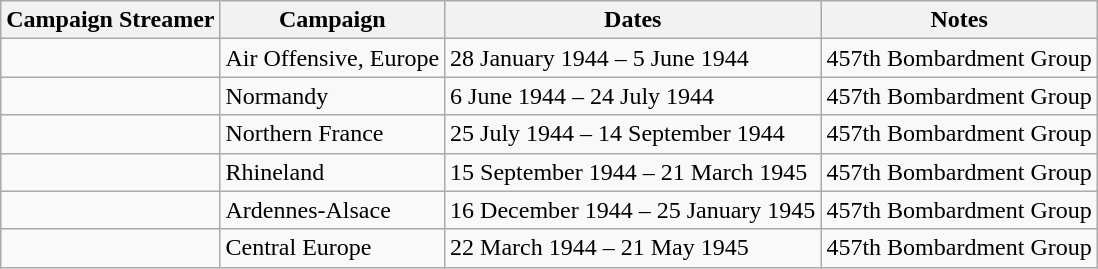<table class="wikitable">
<tr style="background:#efefef;">
<th>Campaign Streamer</th>
<th>Campaign</th>
<th>Dates</th>
<th>Notes</th>
</tr>
<tr>
<td></td>
<td>Air Offensive, Europe</td>
<td>28 January 1944 – 5 June 1944</td>
<td>457th Bombardment Group</td>
</tr>
<tr>
<td></td>
<td>Normandy</td>
<td>6 June 1944 – 24 July 1944</td>
<td>457th Bombardment Group</td>
</tr>
<tr>
<td></td>
<td>Northern France</td>
<td>25 July 1944 – 14 September 1944</td>
<td>457th Bombardment Group</td>
</tr>
<tr>
<td></td>
<td>Rhineland</td>
<td>15 September 1944 – 21 March 1945</td>
<td>457th Bombardment Group</td>
</tr>
<tr>
<td></td>
<td>Ardennes-Alsace</td>
<td>16 December 1944 – 25 January 1945</td>
<td>457th Bombardment Group</td>
</tr>
<tr>
<td></td>
<td>Central Europe</td>
<td>22 March 1944 – 21 May 1945</td>
<td>457th Bombardment Group</td>
</tr>
</table>
